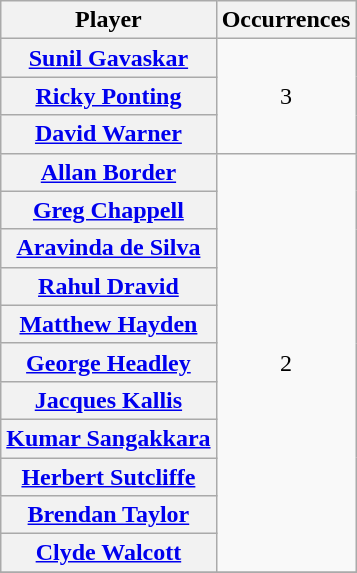<table class="wikitable plainrowheaders">
<tr>
<th>Player</th>
<th>Occurrences</th>
</tr>
<tr style="text-align:left;">
<th scope=row> <a href='#'>Sunil Gavaskar</a></th>
<td rowspan=3 style="text-align: center;">3</td>
</tr>
<tr>
<th scope=row> <a href='#'>Ricky Ponting</a></th>
</tr>
<tr>
<th scope=row> <a href='#'>David Warner</a></th>
</tr>
<tr>
<th scope=row> <a href='#'>Allan Border</a></th>
<td rowspan=11 style="text-align: center;">2</td>
</tr>
<tr>
<th scope=row> <a href='#'>Greg Chappell</a></th>
</tr>
<tr>
<th scope=row> <a href='#'>Aravinda de Silva</a></th>
</tr>
<tr>
<th scope=row> <a href='#'>Rahul Dravid</a></th>
</tr>
<tr>
<th scope=row> <a href='#'>Matthew Hayden</a></th>
</tr>
<tr>
<th scope=row> <a href='#'>George Headley</a></th>
</tr>
<tr>
<th scope=row> <a href='#'>Jacques Kallis</a></th>
</tr>
<tr>
<th scope=row> <a href='#'>Kumar Sangakkara</a></th>
</tr>
<tr>
<th scope=row> <a href='#'>Herbert Sutcliffe</a></th>
</tr>
<tr>
<th scope=row> <a href='#'>Brendan Taylor</a></th>
</tr>
<tr>
<th scope=row> <a href='#'>Clyde Walcott</a></th>
</tr>
<tr>
</tr>
</table>
